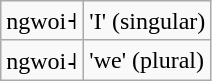<table class="wikitable">
<tr>
<td>ngwoi˧</td>
<td>'I' (singular)</td>
</tr>
<tr>
<td>ngwoi˨</td>
<td>'we' (plural)</td>
</tr>
</table>
